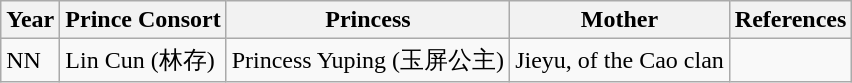<table class="wikitable">
<tr>
<th>Year</th>
<th>Prince Consort</th>
<th>Princess</th>
<th>Mother</th>
<th>References</th>
</tr>
<tr>
<td>NN</td>
<td>Lin Cun (林存)</td>
<td>Princess Yuping (玉屏公主)</td>
<td>Jieyu, of the Cao clan</td>
<td></td>
</tr>
</table>
